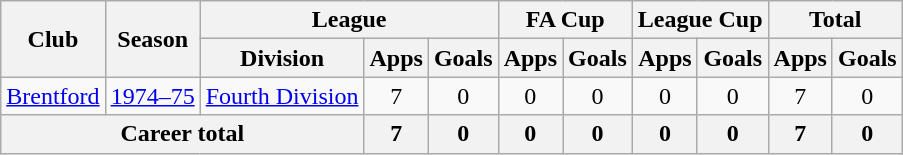<table class="wikitable" style="text-align: center;">
<tr>
<th rowspan="2">Club</th>
<th rowspan="2">Season</th>
<th colspan="3">League</th>
<th colspan="2">FA Cup</th>
<th colspan="2">League Cup</th>
<th colspan="2">Total</th>
</tr>
<tr>
<th>Division</th>
<th>Apps</th>
<th>Goals</th>
<th>Apps</th>
<th>Goals</th>
<th>Apps</th>
<th>Goals</th>
<th>Apps</th>
<th>Goals</th>
</tr>
<tr>
<td><a href='#'>Brentford</a></td>
<td><a href='#'>1974–75</a></td>
<td><a href='#'>Fourth Division</a></td>
<td>7</td>
<td>0</td>
<td>0</td>
<td>0</td>
<td>0</td>
<td>0</td>
<td>7</td>
<td>0</td>
</tr>
<tr>
<th colspan="3">Career total</th>
<th>7</th>
<th>0</th>
<th>0</th>
<th>0</th>
<th>0</th>
<th>0</th>
<th>7</th>
<th>0</th>
</tr>
</table>
